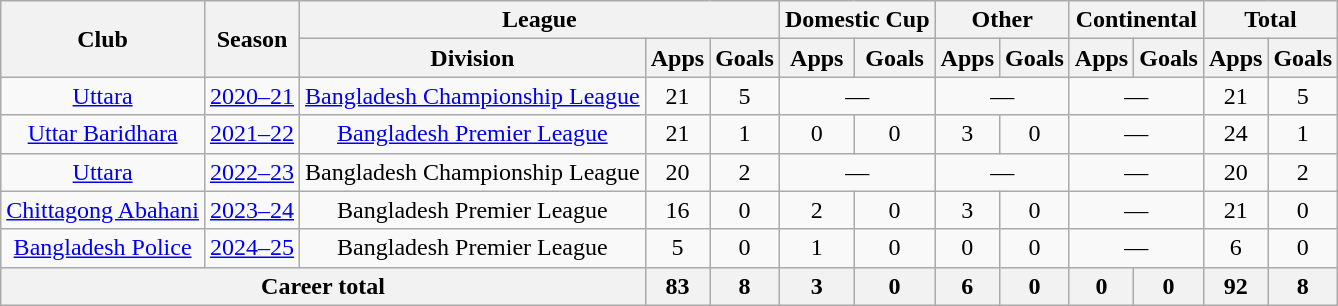<table class="wikitable" style="text-align:center">
<tr>
<th rowspan="2">Club</th>
<th rowspan="2">Season</th>
<th colspan="3">League</th>
<th colspan="2">Domestic Cup</th>
<th colspan="2">Other</th>
<th colspan="2">Continental</th>
<th colspan="2">Total</th>
</tr>
<tr>
<th>Division</th>
<th>Apps</th>
<th>Goals</th>
<th>Apps</th>
<th>Goals</th>
<th>Apps</th>
<th>Goals</th>
<th>Apps</th>
<th>Goals</th>
<th>Apps</th>
<th>Goals</th>
</tr>
<tr>
<td><a href='#'>Uttara</a></td>
<td><a href='#'>2020–21</a></td>
<td><a href='#'>Bangladesh Championship League</a></td>
<td>21</td>
<td>5</td>
<td colspan=2>—</td>
<td colspan=2>—</td>
<td colspan=2>—</td>
<td>21</td>
<td>5</td>
</tr>
<tr>
<td><a href='#'>Uttar Baridhara</a></td>
<td><a href='#'>2021–22</a></td>
<td><a href='#'>Bangladesh Premier League</a></td>
<td>21</td>
<td>1</td>
<td>0</td>
<td>0</td>
<td>3</td>
<td>0</td>
<td colspan=2>—</td>
<td>24</td>
<td>1</td>
</tr>
<tr>
<td><a href='#'>Uttara</a></td>
<td><a href='#'>2022–23</a></td>
<td>Bangladesh Championship League</td>
<td>20</td>
<td>2</td>
<td colspan=2>—</td>
<td colspan=2>—</td>
<td colspan=2>—</td>
<td>20</td>
<td>2</td>
</tr>
<tr>
<td><a href='#'>Chittagong Abahani</a></td>
<td><a href='#'>2023–24</a></td>
<td>Bangladesh Premier League</td>
<td>16</td>
<td>0</td>
<td>2</td>
<td>0</td>
<td>3</td>
<td>0</td>
<td colspan=2>—</td>
<td>21</td>
<td>0</td>
</tr>
<tr>
<td><a href='#'>Bangladesh Police</a></td>
<td><a href='#'>2024–25</a></td>
<td>Bangladesh Premier League</td>
<td>5</td>
<td>0</td>
<td>1</td>
<td>0</td>
<td>0</td>
<td>0</td>
<td colspan=2>—</td>
<td>6</td>
<td>0</td>
</tr>
<tr>
<th colspan="3">Career total</th>
<th>83</th>
<th>8</th>
<th>3</th>
<th>0</th>
<th>6</th>
<th>0</th>
<th>0</th>
<th>0</th>
<th>92</th>
<th>8</th>
</tr>
</table>
